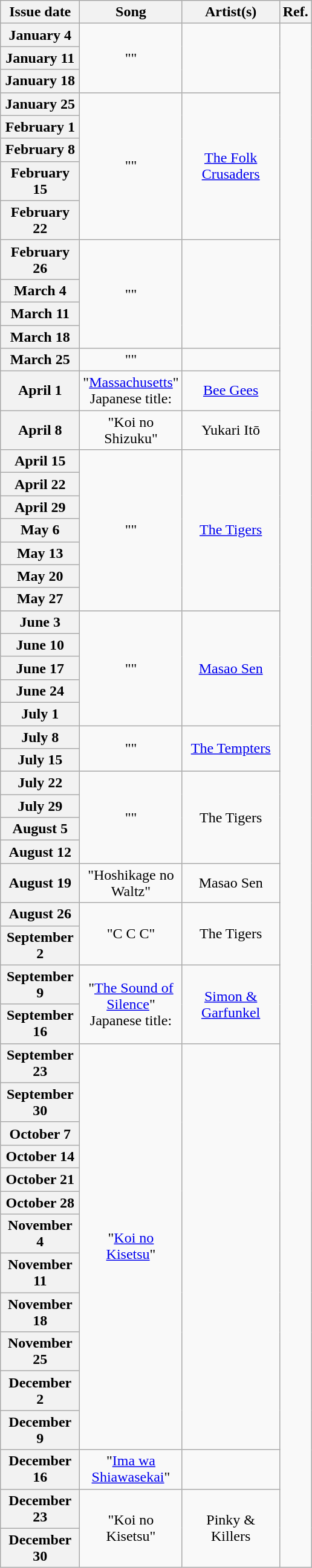<table class="wikitable plainrowheaders" style="text-align: center">
<tr>
<th width="80">Issue date</th>
<th width="100">Song</th>
<th width="100">Artist(s)</th>
<th width="20">Ref.</th>
</tr>
<tr>
<th scope="row">January 4</th>
<td rowspan="3">""</td>
<td rowspan="3"></td>
<td rowspan="53"></td>
</tr>
<tr>
<th scope="row">January 11</th>
</tr>
<tr>
<th scope="row">January 18</th>
</tr>
<tr>
<th scope="row">January 25</th>
<td rowspan="5">""</td>
<td rowspan="5"><a href='#'>The Folk Crusaders</a></td>
</tr>
<tr>
<th scope="row">February 1</th>
</tr>
<tr>
<th scope="row">February 8</th>
</tr>
<tr>
<th scope="row">February 15</th>
</tr>
<tr>
<th scope="row">February 22</th>
</tr>
<tr>
<th scope="row">February 26</th>
<td rowspan="4">""</td>
<td rowspan="4"></td>
</tr>
<tr>
<th scope="row">March 4</th>
</tr>
<tr>
<th scope="row">March 11</th>
</tr>
<tr>
<th scope="row">March 18</th>
</tr>
<tr>
<th scope="row">March 25</th>
<td rowspan="1">""</td>
<td rowspan="1"></td>
</tr>
<tr>
<th scope="row">April 1</th>
<td rowspan="1">"<a href='#'>Massachusetts</a>" <br> Japanese title: </td>
<td rowspan="1"><a href='#'>Bee Gees</a></td>
</tr>
<tr>
<th scope="row">April 8</th>
<td rowspan="1">"Koi no Shizuku"</td>
<td rowspan="1">Yukari Itō</td>
</tr>
<tr>
<th scope="row">April 15</th>
<td rowspan="7">""</td>
<td rowspan="7"><a href='#'>The Tigers</a></td>
</tr>
<tr>
<th scope="row">April 22</th>
</tr>
<tr>
<th scope="row">April 29</th>
</tr>
<tr>
<th scope="row">May 6</th>
</tr>
<tr>
<th scope="row">May 13</th>
</tr>
<tr>
<th scope="row">May 20</th>
</tr>
<tr>
<th scope="row">May 27</th>
</tr>
<tr>
<th scope="row">June 3</th>
<td rowspan="5">""</td>
<td rowspan="5"><a href='#'>Masao Sen</a></td>
</tr>
<tr>
<th scope="row">June 10</th>
</tr>
<tr>
<th scope="row">June 17</th>
</tr>
<tr>
<th scope="row">June 24</th>
</tr>
<tr>
<th scope="row">July 1</th>
</tr>
<tr>
<th scope="row">July 8</th>
<td rowspan="2">""</td>
<td rowspan="2"><a href='#'>The Tempters</a></td>
</tr>
<tr>
<th scope="row">July 15</th>
</tr>
<tr>
<th scope="row">July 22</th>
<td rowspan="4">""</td>
<td rowspan="4">The Tigers</td>
</tr>
<tr>
<th scope="row">July 29</th>
</tr>
<tr>
<th scope="row">August 5</th>
</tr>
<tr>
<th scope="row">August 12</th>
</tr>
<tr>
<th scope="row">August 19</th>
<td rowspan="1">"Hoshikage no Waltz"</td>
<td rowspan="1">Masao Sen</td>
</tr>
<tr>
<th scope="row">August 26</th>
<td rowspan="2">"C C C"</td>
<td rowspan="2">The Tigers</td>
</tr>
<tr>
<th scope="row">September 2</th>
</tr>
<tr>
<th scope="row">September 9</th>
<td rowspan="2">"<a href='#'>The Sound of Silence</a>" <br> Japanese title: </td>
<td rowspan="2"><a href='#'>Simon & Garfunkel</a></td>
</tr>
<tr>
<th scope="row">September 16</th>
</tr>
<tr>
<th scope="row">September 23</th>
<td rowspan="12">"<a href='#'>Koi no Kisetsu</a>"</td>
<td rowspan="12"></td>
</tr>
<tr>
<th scope="row">September 30</th>
</tr>
<tr>
<th scope="row">October 7</th>
</tr>
<tr>
<th scope="row">October 14</th>
</tr>
<tr>
<th scope="row">October 21</th>
</tr>
<tr>
<th scope="row">October 28</th>
</tr>
<tr>
<th scope="row">November 4</th>
</tr>
<tr>
<th scope="row">November 11</th>
</tr>
<tr>
<th scope="row">November 18</th>
</tr>
<tr>
<th scope="row">November 25</th>
</tr>
<tr>
<th scope="row">December 2</th>
</tr>
<tr>
<th scope="row">December 9</th>
</tr>
<tr>
<th scope="row">December 16</th>
<td rowspan="1">"<a href='#'>Ima wa Shiawasekai</a>"</td>
<td rowspan="1"></td>
</tr>
<tr>
<th scope="row">December 23</th>
<td rowspan="2">"Koi no Kisetsu"</td>
<td rowspan="2">Pinky & Killers</td>
</tr>
<tr>
<th scope="row">December 30</th>
</tr>
</table>
